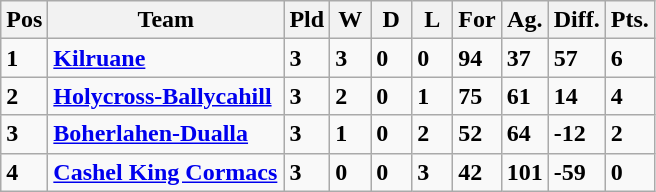<table class="wikitable" style="text-align: centre;">
<tr>
<th width=20>Pos</th>
<th width=150>Team</th>
<th width=20>Pld</th>
<th width=20>W</th>
<th width=20>D</th>
<th width=20>L</th>
<th width=20>For</th>
<th width=20>Ag.</th>
<th width=20>Diff.</th>
<th width=20>Pts.</th>
</tr>
<tr>
<td><strong>1</strong></td>
<td align=left><strong> <a href='#'>Kilruane</a> </strong></td>
<td><strong>3</strong></td>
<td><strong>3</strong></td>
<td><strong>0</strong></td>
<td><strong>0</strong></td>
<td><strong>94</strong></td>
<td><strong>37</strong></td>
<td><strong>57</strong></td>
<td><strong>6</strong></td>
</tr>
<tr>
<td><strong>2</strong></td>
<td align=left><strong> <a href='#'>Holycross-Ballycahill</a> </strong></td>
<td><strong>3</strong></td>
<td><strong>2</strong></td>
<td><strong>0</strong></td>
<td><strong>1</strong></td>
<td><strong>75</strong></td>
<td><strong>61</strong></td>
<td><strong>14</strong></td>
<td><strong>4</strong></td>
</tr>
<tr>
<td><strong>3</strong></td>
<td align=left><strong> <a href='#'>Boherlahen-Dualla</a> </strong></td>
<td><strong>3</strong></td>
<td><strong>1</strong></td>
<td><strong>0</strong></td>
<td><strong>2</strong></td>
<td><strong>52</strong></td>
<td><strong>64</strong></td>
<td><strong>-12</strong></td>
<td><strong>2</strong></td>
</tr>
<tr>
<td><strong>4</strong></td>
<td align=left><strong> <a href='#'>Cashel King Cormacs</a> </strong></td>
<td><strong>3</strong></td>
<td><strong>0</strong></td>
<td><strong>0</strong></td>
<td><strong>3</strong></td>
<td><strong>42</strong></td>
<td><strong>101</strong></td>
<td><strong>-59</strong></td>
<td><strong>0</strong></td>
</tr>
</table>
